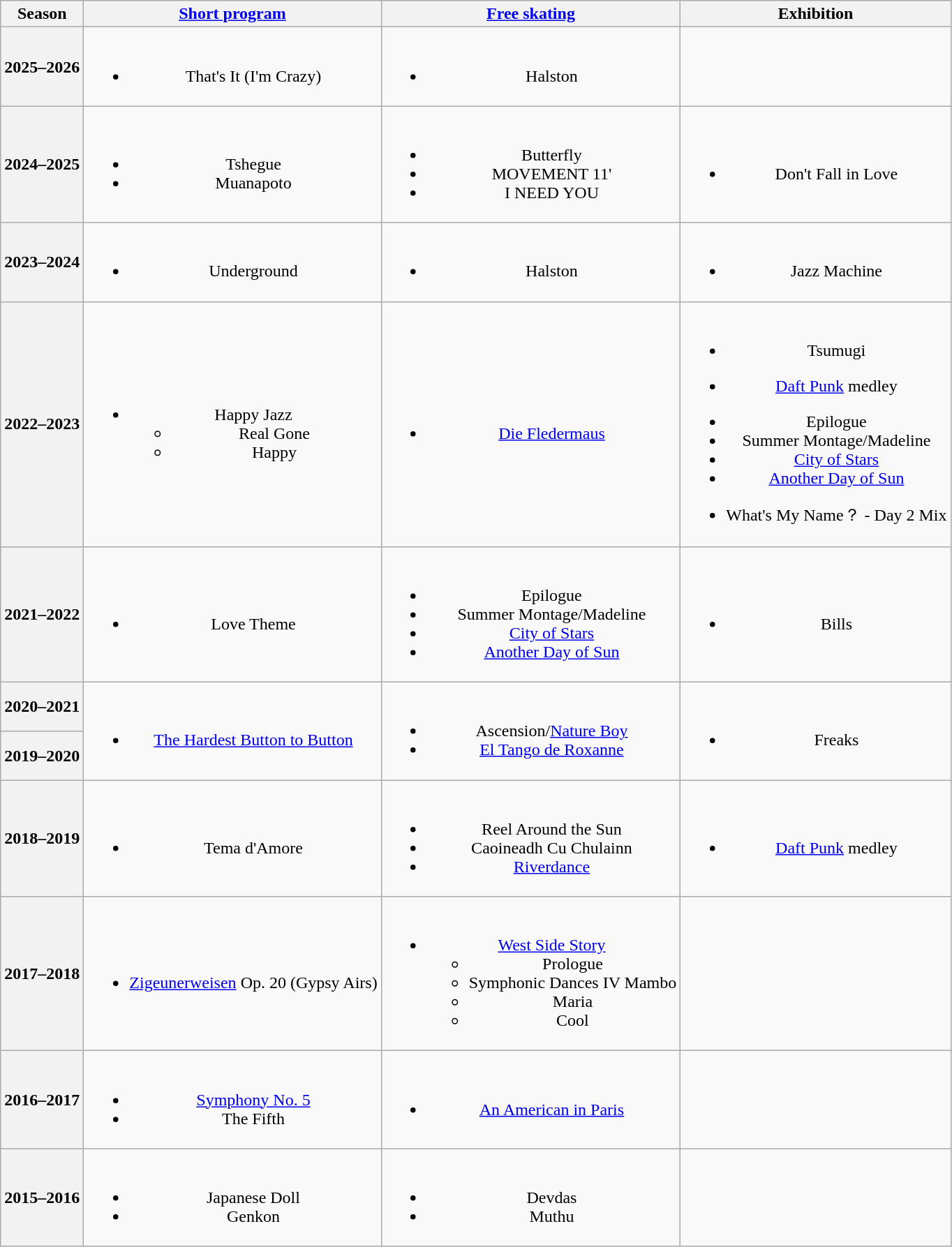<table class=wikitable style=text-align:center>
<tr>
<th>Season</th>
<th><a href='#'>Short program</a></th>
<th><a href='#'>Free skating</a></th>
<th>Exhibition</th>
</tr>
<tr>
<th>2025–2026 <br> </th>
<td><br><ul><li>That's It (I'm Crazy) <br></li></ul></td>
<td><br><ul><li>Halston<br></li></ul></td>
<td></td>
</tr>
<tr>
<th>2024–2025 <br> </th>
<td><br><ul><li>Tshegue</li><li>Muanapoto <br></li></ul></td>
<td><br><ul><li>Butterfly</li><li>MOVEMENT 11'</li><li>I NEED YOU <br></li></ul></td>
<td><br><ul><li>Don't Fall in Love <br></li></ul></td>
</tr>
<tr>
<th>2023–2024 <br> </th>
<td><br><ul><li>Underground<br></li></ul></td>
<td><br><ul><li>Halston<br></li></ul></td>
<td><br><ul><li>Jazz Machine <br></li></ul></td>
</tr>
<tr>
<th>2022–2023 <br> </th>
<td><br><ul><li>Happy Jazz<ul><li>Real Gone<br></li><li>Happy<br></li></ul></li></ul></td>
<td><br><ul><li><a href='#'>Die Fledermaus</a><br></li></ul></td>
<td><br><ul><li>Tsumugi <br></li></ul><ul><li><a href='#'>Daft Punk</a> medley <br> </li></ul><ul><li>Epilogue</li><li>Summer Montage/Madeline</li><li><a href='#'>City of Stars</a> <br></li><li><a href='#'>Another Day of Sun</a> <br></li></ul><ul><li>What's My Name？ - Day 2 Mix<br></li></ul></td>
</tr>
<tr>
<th>2021–2022 <br> </th>
<td><br><ul><li>Love Theme <br></li></ul></td>
<td><br><ul><li>Epilogue</li><li>Summer Montage/Madeline</li><li><a href='#'>City of Stars</a> <br></li><li><a href='#'>Another Day of Sun</a> <br></li></ul></td>
<td><br><ul><li>Bills <br></li></ul></td>
</tr>
<tr>
<th>2020–2021<br></th>
<td rowspan="2"><br><ul><li><a href='#'>The Hardest Button to Button</a> <br></li></ul></td>
<td rowspan="2"><br><ul><li>Ascension/<a href='#'>Nature Boy</a> <br> </li><li><a href='#'>El Tango de Roxanne</a> <br></li></ul></td>
<td rowspan="2"><br><ul><li>Freaks <br></li></ul></td>
</tr>
<tr>
<th>2019–2020 <br> </th>
</tr>
<tr>
<th>2018–2019 <br> </th>
<td><br><ul><li>Tema d'Amore <br></li></ul></td>
<td><br><ul><li>Reel Around the Sun <br></li><li>Caoineadh Cu Chulainn <br></li><li><a href='#'>Riverdance</a> <br></li></ul></td>
<td><br><ul><li><a href='#'>Daft Punk</a> medley <br> </li></ul></td>
</tr>
<tr>
<th>2017–2018 <br> </th>
<td><br><ul><li><a href='#'>Zigeunerweisen</a> Op. 20 (Gypsy Airs) <br></li></ul></td>
<td><br><ul><li><a href='#'>West Side Story</a> <br><ul><li>Prologue</li><li>Symphonic Dances IV Mambo</li><li>Maria</li><li>Cool</li></ul></li></ul></td>
<td></td>
</tr>
<tr>
<th>2016–2017 <br> </th>
<td><br><ul><li><a href='#'>Symphony No. 5</a> <br></li><li>The Fifth <br></li></ul></td>
<td><br><ul><li><a href='#'>An American in Paris</a> <br></li></ul></td>
<td></td>
</tr>
<tr>
<th>2015–2016 <br> </th>
<td><br><ul><li>Japanese Doll <br></li><li>Genkon <br></li></ul></td>
<td><br><ul><li>Devdas <br></li><li>Muthu <br></li></ul></td>
<td></td>
</tr>
</table>
